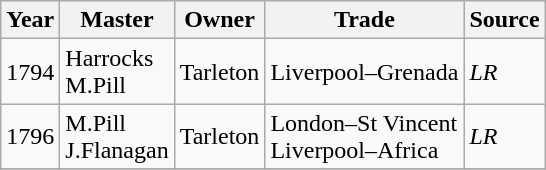<table class=" wikitable">
<tr>
<th>Year</th>
<th>Master</th>
<th>Owner</th>
<th>Trade</th>
<th>Source</th>
</tr>
<tr>
<td>1794</td>
<td>Harrocks<br>M.Pill</td>
<td>Tarleton</td>
<td>Liverpool–Grenada</td>
<td><em>LR</em></td>
</tr>
<tr>
<td>1796</td>
<td>M.Pill<br>J.Flanagan</td>
<td>Tarleton</td>
<td>London–St Vincent<br>Liverpool–Africa</td>
<td><em>LR</em></td>
</tr>
<tr>
</tr>
</table>
